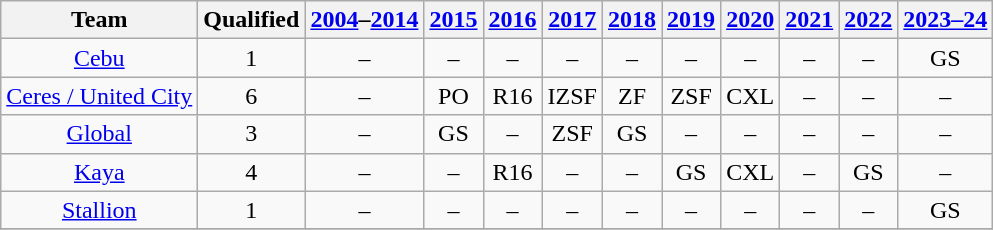<table class="wikitable" style="text-align: center">
<tr>
<th>Team</th>
<th>Qualified</th>
<th><a href='#'>2004</a>–<a href='#'>2014</a></th>
<th><a href='#'>2015</a></th>
<th><a href='#'>2016</a></th>
<th><a href='#'>2017</a></th>
<th><a href='#'>2018</a></th>
<th><a href='#'>2019</a></th>
<th><a href='#'>2020</a></th>
<th><a href='#'>2021</a></th>
<th><a href='#'>2022</a></th>
<th><a href='#'>2023–24</a></th>
</tr>
<tr>
<td><a href='#'>Cebu</a></td>
<td>1</td>
<td>–</td>
<td>–</td>
<td>–</td>
<td>–</td>
<td>–</td>
<td>–</td>
<td>–</td>
<td>–</td>
<td>–</td>
<td>GS</td>
</tr>
<tr>
<td><a href='#'>Ceres / United City</a></td>
<td>6</td>
<td>–</td>
<td>PO</td>
<td>R16</td>
<td>IZSF</td>
<td>ZF</td>
<td>ZSF</td>
<td>CXL</td>
<td>–</td>
<td>–</td>
<td>–</td>
</tr>
<tr>
<td><a href='#'>Global</a></td>
<td>3</td>
<td>–</td>
<td>GS</td>
<td>–</td>
<td>ZSF</td>
<td>GS</td>
<td>–</td>
<td>–</td>
<td>–</td>
<td>–</td>
<td>–</td>
</tr>
<tr>
<td><a href='#'>Kaya</a></td>
<td>4</td>
<td>–</td>
<td>–</td>
<td>R16</td>
<td>–</td>
<td>–</td>
<td>GS</td>
<td>CXL</td>
<td>–</td>
<td>GS</td>
<td>–</td>
</tr>
<tr>
<td><a href='#'>Stallion</a></td>
<td>1</td>
<td>–</td>
<td>–</td>
<td>–</td>
<td>–</td>
<td>–</td>
<td>–</td>
<td>–</td>
<td>–</td>
<td>–</td>
<td>GS</td>
</tr>
<tr>
</tr>
</table>
